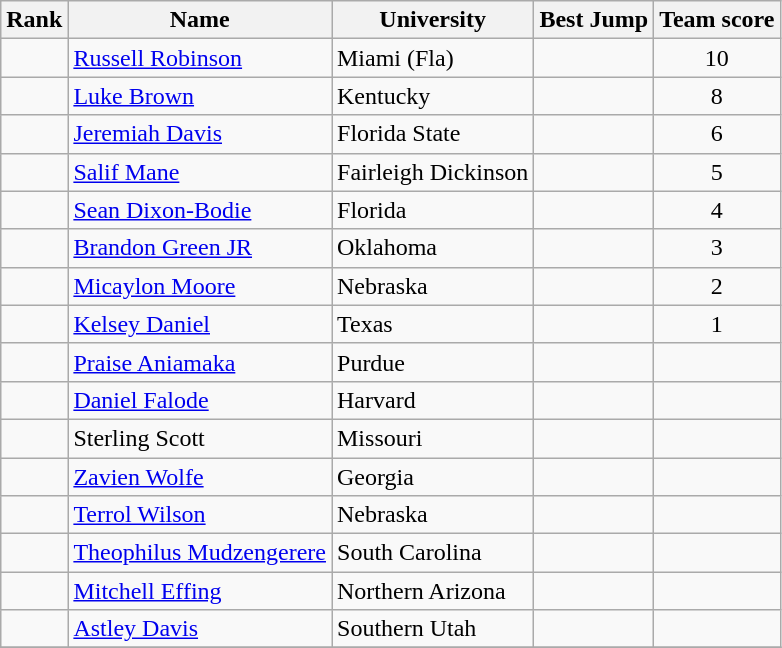<table class="wikitable sortable plainrowheaders" style="text-align:center">
<tr>
<th scope="col">Rank</th>
<th scope="col">Name</th>
<th scope="col">University</th>
<th scope="col">Best Jump</th>
<th scope="col">Team score</th>
</tr>
<tr>
<td></td>
<td align=left> <a href='#'>Russell Robinson</a></td>
<td align=left>Miami (Fla)</td>
<td><strong></strong></td>
<td>10</td>
</tr>
<tr>
<td></td>
<td align=left> <a href='#'>Luke Brown</a></td>
<td align=left>Kentucky</td>
<td><strong></strong></td>
<td>8</td>
</tr>
<tr>
<td></td>
<td align=left> <a href='#'>Jeremiah Davis</a></td>
<td align=left>Florida State</td>
<td><strong></strong></td>
<td>6</td>
</tr>
<tr>
<td></td>
<td align=left> <a href='#'>Salif Mane</a></td>
<td align=left>Fairleigh Dickinson</td>
<td><strong></strong></td>
<td>5</td>
</tr>
<tr>
<td></td>
<td align=left> <a href='#'>Sean Dixon-Bodie</a></td>
<td align=left>Florida</td>
<td><strong></strong></td>
<td>4</td>
</tr>
<tr>
<td></td>
<td align=left> <a href='#'>Brandon Green JR</a></td>
<td align=left>Oklahoma</td>
<td><strong></strong></td>
<td>3</td>
</tr>
<tr>
<td></td>
<td align=left> <a href='#'>Micaylon Moore</a></td>
<td align=left>Nebraska</td>
<td><strong></strong></td>
<td>2</td>
</tr>
<tr>
<td></td>
<td align=left> <a href='#'>Kelsey Daniel</a></td>
<td align=left>Texas</td>
<td><strong></strong></td>
<td>1</td>
</tr>
<tr>
<td></td>
<td align=left> <a href='#'>Praise Aniamaka</a></td>
<td align=left>Purdue</td>
<td><strong></strong></td>
<td></td>
</tr>
<tr>
<td></td>
<td align=left> <a href='#'>Daniel Falode</a></td>
<td align=left>Harvard</td>
<td><strong></strong></td>
<td></td>
</tr>
<tr>
<td></td>
<td align=left> Sterling Scott</td>
<td align=left>Missouri</td>
<td><strong></strong></td>
<td></td>
</tr>
<tr>
<td></td>
<td align=left> <a href='#'>Zavien Wolfe</a></td>
<td align=left>Georgia</td>
<td><strong></strong></td>
<td></td>
</tr>
<tr>
<td></td>
<td align=left> <a href='#'>Terrol Wilson</a></td>
<td align=left>Nebraska</td>
<td><strong></strong></td>
<td></td>
</tr>
<tr>
<td></td>
<td align=left> <a href='#'>Theophilus Mudzengerere</a></td>
<td align=left>South Carolina</td>
<td><strong></strong></td>
<td></td>
</tr>
<tr>
<td></td>
<td align=left> <a href='#'>Mitchell Effing</a></td>
<td align=left>Northern Arizona</td>
<td><strong></strong></td>
<td></td>
</tr>
<tr>
<td></td>
<td align=left> <a href='#'>Astley Davis</a></td>
<td align=left>Southern Utah</td>
<td><strong></strong></td>
<td></td>
</tr>
<tr>
</tr>
</table>
